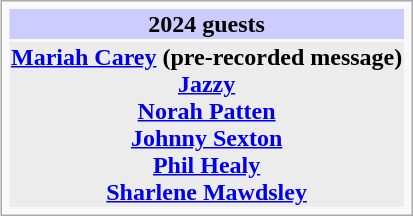<table class="infobox" style="text-align:center;">
<tr>
<th style="background:#ccf;">2024 guests</th>
</tr>
<tr>
<th style="background:#ececec;"><a href='#'>Mariah Carey</a> (pre-recorded message) <br> <a href='#'>Jazzy</a> <br> <a href='#'>Norah Patten</a> <br> <a href='#'>Johnny Sexton</a> <br> <a href='#'>Phil Healy</a> <br> <a href='#'>Sharlene Mawdsley</a></th>
</tr>
</table>
